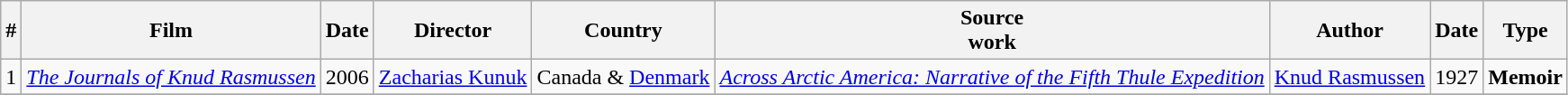<table class="wikitable">
<tr>
<th>#</th>
<th>Film</th>
<th>Date</th>
<th>Director</th>
<th>Country</th>
<th>Source<br>work</th>
<th>Author</th>
<th>Date</th>
<th>Type</th>
</tr>
<tr>
<td>1</td>
<td><em><a href='#'>The Journals of Knud Rasmussen</a></em></td>
<td>2006</td>
<td><a href='#'>Zacharias Kunuk</a></td>
<td>Canada & <a href='#'>Denmark</a></td>
<td><em><a href='#'>Across Arctic America: Narrative of the Fifth Thule Expedition</a></em></td>
<td><a href='#'>Knud Rasmussen</a></td>
<td>1927</td>
<td><strong>Memoir</strong></td>
</tr>
<tr>
</tr>
</table>
